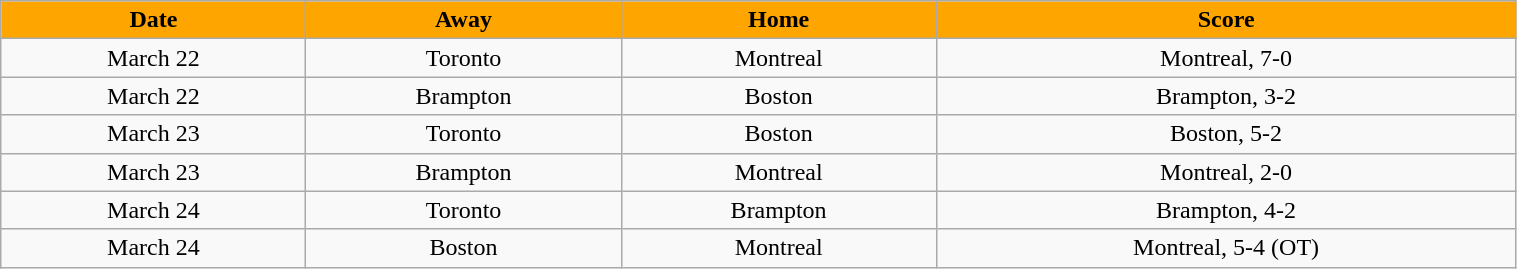<table class="wikitable" style="width:80%;">
<tr style="text-align:center; background:orange; color:black;">
<td><strong>Date</strong></td>
<td><strong>Away</strong></td>
<td><strong>Home</strong></td>
<td><strong>Score</strong></td>
</tr>
<tr style="text-align:center;" bgcolor="">
<td>March 22</td>
<td>Toronto</td>
<td>Montreal</td>
<td>Montreal, 7-0</td>
</tr>
<tr style="text-align:center;" bgcolor="">
<td>March 22</td>
<td>Brampton</td>
<td>Boston</td>
<td>Brampton, 3-2</td>
</tr>
<tr style="text-align:center;" bgcolor="">
<td>March 23</td>
<td>Toronto</td>
<td>Boston</td>
<td>Boston, 5-2</td>
</tr>
<tr style="text-align:center;" bgcolor="">
<td>March 23</td>
<td>Brampton</td>
<td>Montreal</td>
<td>Montreal, 2-0</td>
</tr>
<tr style="text-align:center;" bgcolor="">
<td>March 24</td>
<td>Toronto</td>
<td>Brampton</td>
<td>Brampton, 4-2</td>
</tr>
<tr style="text-align:center;" bgcolor="">
<td>March 24</td>
<td>Boston</td>
<td>Montreal</td>
<td>Montreal, 5-4 (OT)</td>
</tr>
</table>
